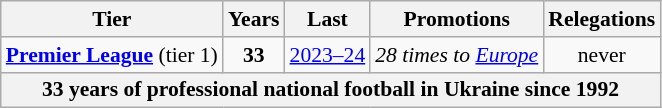<table class="wikitable sortable" style="font-size:90%; text-align: center;">
<tr>
<th>Tier</th>
<th>Years</th>
<th>Last</th>
<th>Promotions</th>
<th>Relegations</th>
</tr>
<tr>
<td align=center><strong><a href='#'>Premier League</a></strong> (tier 1)</td>
<td><strong>33</strong></td>
<td><a href='#'>2023–24</a></td>
<td><em>28 times to <a href='#'>Europe</a></em></td>
<td>never</td>
</tr>
<tr>
<th colspan=5>33 years of professional national football in Ukraine since 1992</th>
</tr>
</table>
